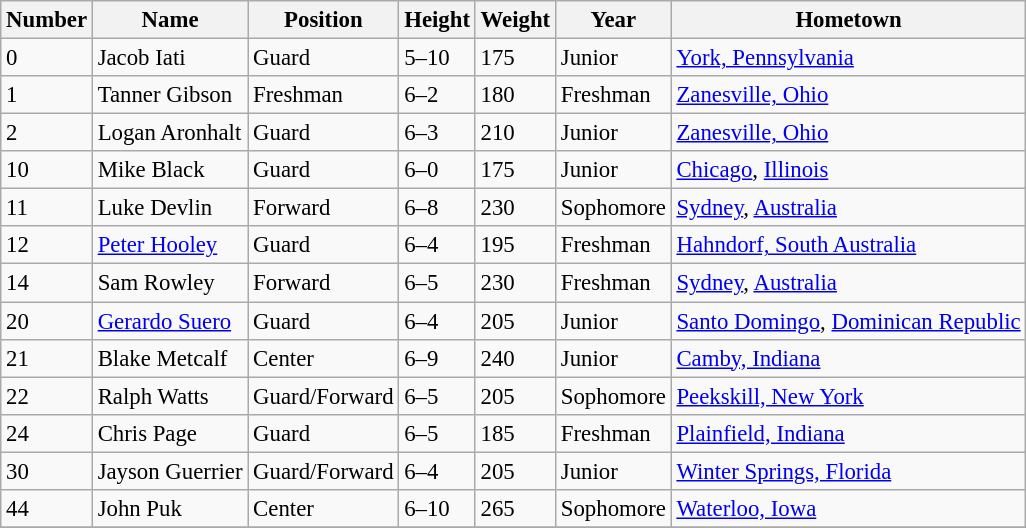<table class="wikitable" style="font-size: 95%;">
<tr>
<th>Number</th>
<th>Name</th>
<th>Position</th>
<th>Height</th>
<th>Weight</th>
<th>Year</th>
<th>Hometown</th>
</tr>
<tr>
<td>0</td>
<td>Jacob Iati</td>
<td>Guard</td>
<td>5–10</td>
<td>175</td>
<td>Junior</td>
<td><a href='#'>York, Pennsylvania</a></td>
</tr>
<tr>
<td>1</td>
<td>Tanner Gibson</td>
<td>Freshman</td>
<td>6–2</td>
<td>180</td>
<td>Freshman</td>
<td><a href='#'>Zanesville, Ohio</a></td>
</tr>
<tr>
<td>2</td>
<td>Logan Aronhalt</td>
<td>Guard</td>
<td>6–3</td>
<td>210</td>
<td>Junior</td>
<td><a href='#'>Zanesville, Ohio</a></td>
</tr>
<tr>
<td>10</td>
<td>Mike Black</td>
<td>Guard</td>
<td>6–0</td>
<td>175</td>
<td>Junior</td>
<td><a href='#'>Chicago</a>, <a href='#'>Illinois</a></td>
</tr>
<tr>
<td>11</td>
<td>Luke Devlin</td>
<td>Forward</td>
<td>6–8</td>
<td>230</td>
<td>Sophomore</td>
<td><a href='#'>Sydney</a>, <a href='#'>Australia</a></td>
</tr>
<tr>
<td>12</td>
<td><a href='#'>Peter Hooley</a></td>
<td>Guard</td>
<td>6–4</td>
<td>195</td>
<td>Freshman</td>
<td><a href='#'>Hahndorf, South Australia</a></td>
</tr>
<tr>
<td>14</td>
<td>Sam Rowley</td>
<td>Forward</td>
<td>6–5</td>
<td>230</td>
<td>Freshman</td>
<td><a href='#'>Sydney</a>, <a href='#'>Australia</a></td>
</tr>
<tr>
<td>20</td>
<td><a href='#'>Gerardo Suero</a></td>
<td>Guard</td>
<td>6–4</td>
<td>205</td>
<td>Junior</td>
<td><a href='#'>Santo Domingo</a>, <a href='#'>Dominican Republic</a></td>
</tr>
<tr>
<td>21</td>
<td>Blake Metcalf</td>
<td>Center</td>
<td>6–9</td>
<td>240</td>
<td>Junior</td>
<td><a href='#'>Camby, Indiana</a></td>
</tr>
<tr>
<td>22</td>
<td>Ralph Watts</td>
<td>Guard/Forward</td>
<td>6–5</td>
<td>205</td>
<td>Sophomore</td>
<td><a href='#'>Peekskill, New York</a></td>
</tr>
<tr>
<td>24</td>
<td>Chris Page</td>
<td>Guard</td>
<td>6–5</td>
<td>185</td>
<td>Freshman</td>
<td><a href='#'>Plainfield, Indiana</a></td>
</tr>
<tr>
<td>30</td>
<td>Jayson Guerrier</td>
<td>Guard/Forward</td>
<td>6–4</td>
<td>205</td>
<td>Junior</td>
<td><a href='#'>Winter Springs, Florida</a></td>
</tr>
<tr>
<td>44</td>
<td>John Puk</td>
<td>Center</td>
<td>6–10</td>
<td>265</td>
<td>Sophomore</td>
<td><a href='#'>Waterloo, Iowa</a></td>
</tr>
<tr>
</tr>
</table>
